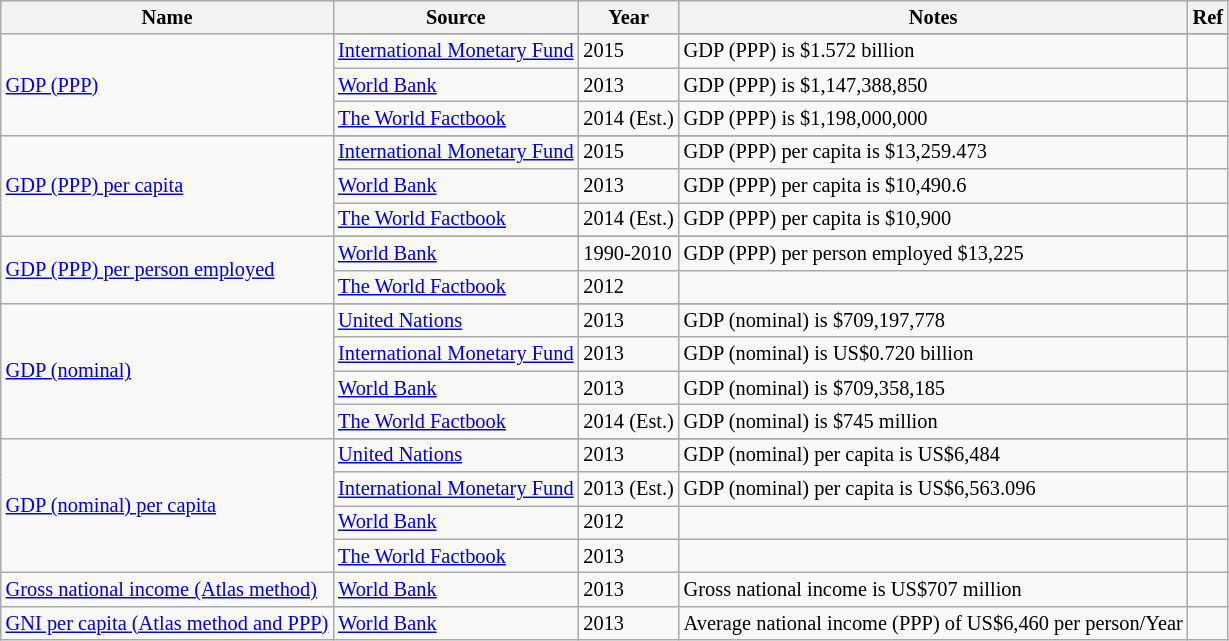<table class="wikitable" style="font-size: 85%;">
<tr>
<th>Name</th>
<th>Source</th>
<th>Year</th>
<th>Notes</th>
<th>Ref</th>
</tr>
<tr>
<td rowspan = "4"><a href='#'>GDP (PPP)</a></td>
</tr>
<tr>
<td><a href='#'>International Monetary Fund</a></td>
<td>2015</td>
<td>GDP (PPP) is $1.572 billion</td>
<td></td>
</tr>
<tr>
<td><a href='#'>World Bank</a></td>
<td>2013</td>
<td>GDP (PPP) is $1,147,388,850</td>
<td><br></td>
</tr>
<tr>
<td><a href='#'>The World Factbook</a></td>
<td>2014 (Est.)</td>
<td>GDP (PPP) is $1,198,000,000</td>
<td></td>
</tr>
<tr>
<td rowspan = "4"><a href='#'>GDP (PPP) per capita</a></td>
</tr>
<tr>
<td><a href='#'>International Monetary Fund</a></td>
<td>2015</td>
<td>GDP (PPP) per capita is $13,259.473</td>
<td></td>
</tr>
<tr>
<td><a href='#'>World Bank</a></td>
<td>2013</td>
<td>GDP (PPP) per capita is $10,490.6</td>
<td></td>
</tr>
<tr>
<td><a href='#'>The World Factbook</a></td>
<td>2014 (Est.)</td>
<td>GDP (PPP) per capita is $10,900</td>
<td></td>
</tr>
<tr>
<td rowspan = "3"><a href='#'>GDP (PPP) per person employed</a></td>
</tr>
<tr>
<td><a href='#'>World Bank</a></td>
<td>1990-2010</td>
<td>GDP (PPP) per person employed $13,225</td>
<td></td>
</tr>
<tr>
<td><a href='#'>The World Factbook</a></td>
<td>2012</td>
<td></td>
<td></td>
</tr>
<tr>
<td rowspan = "5"><a href='#'>GDP (nominal)</a></td>
</tr>
<tr>
<td><a href='#'>United Nations</a></td>
<td>2013</td>
<td>GDP (nominal) is $709,197,778</td>
<td></td>
</tr>
<tr>
<td><a href='#'>International Monetary Fund</a></td>
<td>2013</td>
<td>GDP (nominal) is US$0.720 billion</td>
<td></td>
</tr>
<tr>
<td><a href='#'>World Bank</a></td>
<td>2013</td>
<td>GDP (nominal) is $709,358,185</td>
<td><br></td>
</tr>
<tr>
<td><a href='#'>The World Factbook</a></td>
<td>2014 (Est.)</td>
<td>GDP (nominal) is $745 million</td>
<td></td>
</tr>
<tr>
<td rowspan = "5"><a href='#'>GDP (nominal) per capita</a></td>
</tr>
<tr>
<td><a href='#'>United Nations</a></td>
<td>2013</td>
<td>GDP (nominal) per capita is US$6,484</td>
<td></td>
</tr>
<tr>
<td><a href='#'>International Monetary Fund</a></td>
<td>2013 (Est.)</td>
<td>GDP (nominal) per capita is US$6,563.096</td>
<td></td>
</tr>
<tr>
<td><a href='#'>World Bank</a></td>
<td>2012</td>
<td></td>
<td></td>
</tr>
<tr>
<td><a href='#'>The World Factbook</a></td>
<td>2013</td>
<td></td>
<td></td>
</tr>
<tr>
<td><a href='#'>Gross national income (Atlas method)</a></td>
<td><a href='#'>World Bank</a></td>
<td>2013</td>
<td>Gross national income is US$707 million</td>
<td></td>
</tr>
<tr>
<td><a href='#'>GNI per capita (Atlas method and PPP)</a></td>
<td><a href='#'>World Bank</a></td>
<td>2013</td>
<td>Average national income (PPP) of US$6,460 per person/Year</td>
<td></td>
</tr>
</table>
